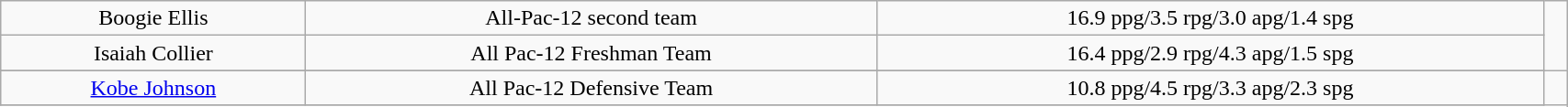<table class="wikitable" style="width: 90%;text-align: center;">
<tr align="center">
<td>Boogie Ellis</td>
<td>All-Pac-12 second team</td>
<td>16.9 ppg/3.5 rpg/3.0 apg/1.4 spg</td>
<td rowspan="3"></td>
</tr>
<tr align="center">
<td>Isaiah Collier</td>
<td>All Pac-12 Freshman Team</td>
<td>16.4 ppg/2.9 rpg/4.3 apg/1.5 spg</td>
</tr>
<tr>
</tr>
<tr align="center">
<td><a href='#'>Kobe Johnson</a></td>
<td>All Pac-12 Defensive Team</td>
<td>10.8 ppg/4.5 rpg/3.3 apg/2.3 spg</td>
</tr>
<tr>
</tr>
</table>
